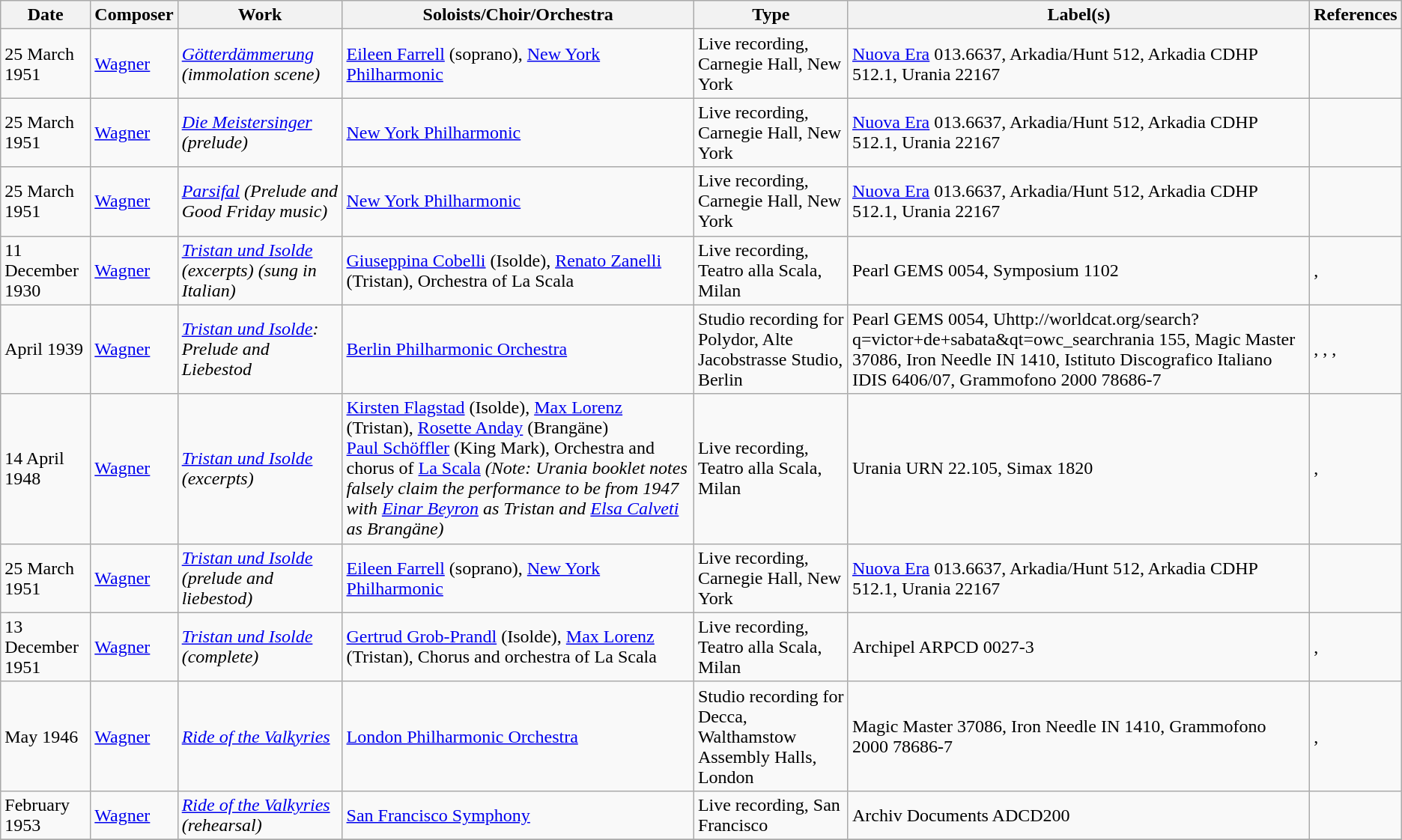<table class="wikitable">
<tr>
<th>Date</th>
<th>Composer</th>
<th>Work</th>
<th>Soloists/Choir/Orchestra</th>
<th>Type</th>
<th>Label(s)</th>
<th>References</th>
</tr>
<tr>
<td>25 March 1951</td>
<td><a href='#'>Wagner</a></td>
<td><em><a href='#'>Götterdämmerung</a> (immolation scene)</em></td>
<td><a href='#'>Eileen Farrell</a> (soprano), <a href='#'>New York Philharmonic</a></td>
<td>Live recording, Carnegie Hall, New York</td>
<td><a href='#'>Nuova Era</a> 013.6637, Arkadia/Hunt 512, Arkadia CDHP 512.1, Urania 22167</td>
<td></td>
</tr>
<tr>
<td>25 March 1951</td>
<td><a href='#'>Wagner</a></td>
<td><em><a href='#'>Die Meistersinger</a> (prelude)</em></td>
<td><a href='#'>New York Philharmonic</a></td>
<td>Live recording, Carnegie Hall, New York</td>
<td><a href='#'>Nuova Era</a> 013.6637, Arkadia/Hunt 512, Arkadia CDHP 512.1, Urania 22167</td>
<td></td>
</tr>
<tr>
<td>25 March 1951</td>
<td><a href='#'>Wagner</a></td>
<td><em><a href='#'>Parsifal</a> (Prelude and Good Friday music)</em></td>
<td><a href='#'>New York Philharmonic</a></td>
<td>Live recording, Carnegie Hall, New York</td>
<td><a href='#'>Nuova Era</a> 013.6637, Arkadia/Hunt 512, Arkadia CDHP 512.1, Urania 22167</td>
<td></td>
</tr>
<tr>
<td>11 December 1930</td>
<td><a href='#'>Wagner</a></td>
<td><em><a href='#'>Tristan und Isolde</a> (excerpts) (sung in Italian)</em></td>
<td><a href='#'>Giuseppina Cobelli</a> (Isolde), <a href='#'>Renato Zanelli</a> (Tristan), Orchestra of La Scala</td>
<td>Live recording, Teatro alla Scala, Milan</td>
<td>Pearl GEMS 0054, Symposium 1102</td>
<td>, </td>
</tr>
<tr>
<td>April 1939</td>
<td><a href='#'>Wagner</a></td>
<td><em><a href='#'>Tristan und Isolde</a>: Prelude and Liebestod</em></td>
<td><a href='#'>Berlin Philharmonic Orchestra</a></td>
<td>Studio recording for Polydor, Alte Jacobstrasse Studio, Berlin</td>
<td>Pearl GEMS 0054, Uhttp://worldcat.org/search?q=victor+de+sabata&qt=owc_searchrania 155, Magic Master 37086, Iron Needle IN 1410, Istituto Discografico Italiano IDIS 6406/07, Grammofono 2000 78686-7</td>
<td>, , , </td>
</tr>
<tr>
<td>14 April 1948</td>
<td><a href='#'>Wagner</a></td>
<td><em><a href='#'>Tristan und Isolde</a> (excerpts)</em></td>
<td><a href='#'>Kirsten Flagstad</a> (Isolde), <a href='#'>Max Lorenz</a> (Tristan), <a href='#'>Rosette Anday</a> (Brangäne)<br><a href='#'>Paul Schöffler</a> (King Mark), Orchestra and chorus of <a href='#'>La Scala</a> <em>(Note: Urania booklet notes falsely claim the performance to be from 1947 with <a href='#'>Einar Beyron</a> as Tristan and <a href='#'>Elsa Calveti</a> as Brangäne)</em></td>
<td>Live recording, Teatro alla Scala, Milan</td>
<td>Urania URN 22.105, Simax 1820</td>
<td>, </td>
</tr>
<tr>
<td>25 March 1951</td>
<td><a href='#'>Wagner</a></td>
<td><em><a href='#'>Tristan und Isolde</a> (prelude and liebestod)</em></td>
<td><a href='#'>Eileen Farrell</a> (soprano), <a href='#'>New York Philharmonic</a></td>
<td>Live recording, Carnegie Hall, New York</td>
<td><a href='#'>Nuova Era</a> 013.6637, Arkadia/Hunt 512, Arkadia CDHP 512.1, Urania 22167</td>
<td></td>
</tr>
<tr>
<td>13 December 1951</td>
<td><a href='#'>Wagner</a></td>
<td><em><a href='#'>Tristan und Isolde</a> (complete)</em></td>
<td><a href='#'>Gertrud Grob-Prandl</a> (Isolde), <a href='#'>Max Lorenz</a> (Tristan), Chorus and orchestra of La Scala</td>
<td>Live recording, Teatro alla Scala, Milan</td>
<td>Archipel ARPCD 0027-3</td>
<td>, </td>
</tr>
<tr>
<td>May 1946</td>
<td><a href='#'>Wagner</a></td>
<td><em><a href='#'>Ride of the Valkyries</a></em></td>
<td><a href='#'>London Philharmonic Orchestra</a></td>
<td>Studio recording for Decca, Walthamstow Assembly Halls, London</td>
<td>Magic Master 37086, Iron Needle IN 1410, Grammofono 2000 78686-7</td>
<td>, </td>
</tr>
<tr>
<td>February 1953</td>
<td><a href='#'>Wagner</a></td>
<td><em><a href='#'>Ride of the Valkyries</a> (rehearsal)</em></td>
<td><a href='#'>San Francisco Symphony</a></td>
<td>Live recording, San Francisco</td>
<td>Archiv Documents ADCD200</td>
<td></td>
</tr>
<tr>
</tr>
</table>
